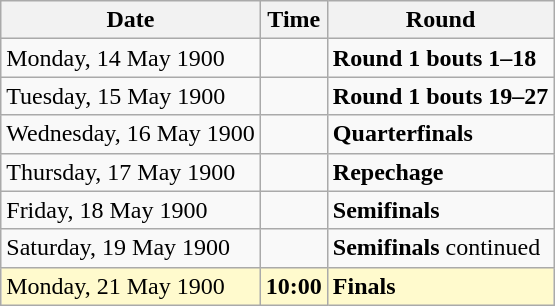<table class="wikitable">
<tr>
<th>Date</th>
<th>Time</th>
<th>Round</th>
</tr>
<tr>
<td>Monday, 14 May 1900</td>
<td></td>
<td><strong>Round 1 bouts 1–18</strong></td>
</tr>
<tr>
<td>Tuesday, 15 May 1900</td>
<td></td>
<td><strong>Round 1 bouts 19–27</strong></td>
</tr>
<tr>
<td>Wednesday, 16 May 1900</td>
<td></td>
<td><strong>Quarterfinals</strong></td>
</tr>
<tr>
<td>Thursday, 17 May 1900</td>
<td></td>
<td><strong>Repechage</strong></td>
</tr>
<tr>
<td>Friday, 18 May 1900</td>
<td></td>
<td><strong>Semifinals</strong></td>
</tr>
<tr>
<td>Saturday, 19 May 1900</td>
<td></td>
<td><strong>Semifinals</strong> continued</td>
</tr>
<tr style=background:lemonchiffon>
<td>Monday, 21 May 1900</td>
<td><strong>10:00</strong></td>
<td><strong>Finals</strong></td>
</tr>
</table>
